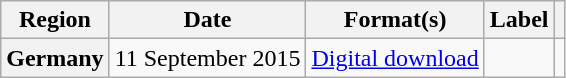<table class="wikitable plainrowheaders">
<tr>
<th scope="col">Region</th>
<th scope="col">Date</th>
<th scope="col">Format(s)</th>
<th scope="col">Label</th>
<th scope="col"></th>
</tr>
<tr>
<th scope="row">Germany</th>
<td>11 September 2015</td>
<td><a href='#'>Digital download</a></td>
<td></td>
<td></td>
</tr>
</table>
